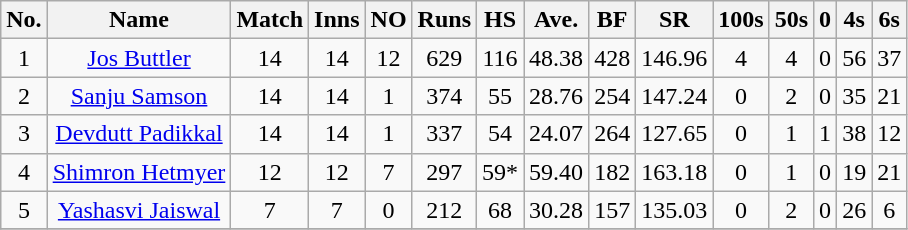<table class="wikitable sortable" style="text-align: center;">
<tr>
<th>No.</th>
<th>Name</th>
<th>Match</th>
<th>Inns</th>
<th>NO</th>
<th>Runs</th>
<th>HS</th>
<th>Ave.</th>
<th>BF</th>
<th>SR</th>
<th>100s</th>
<th>50s</th>
<th>0</th>
<th>4s</th>
<th>6s</th>
</tr>
<tr>
<td>1</td>
<td><a href='#'>Jos Buttler</a></td>
<td>14</td>
<td>14</td>
<td>12</td>
<td>629</td>
<td>116</td>
<td>48.38</td>
<td>428</td>
<td>146.96</td>
<td>4</td>
<td>4</td>
<td>0</td>
<td>56</td>
<td>37</td>
</tr>
<tr>
<td>2</td>
<td><a href='#'>Sanju Samson</a></td>
<td>14</td>
<td>14</td>
<td>1</td>
<td>374</td>
<td>55</td>
<td>28.76</td>
<td>254</td>
<td>147.24</td>
<td>0</td>
<td>2</td>
<td>0</td>
<td>35</td>
<td>21</td>
</tr>
<tr>
<td>3</td>
<td><a href='#'>Devdutt Padikkal</a></td>
<td>14</td>
<td>14</td>
<td>1</td>
<td>337</td>
<td>54</td>
<td>24.07</td>
<td>264</td>
<td>127.65</td>
<td>0</td>
<td>1</td>
<td>1</td>
<td>38</td>
<td>12</td>
</tr>
<tr>
<td>4</td>
<td><a href='#'>Shimron Hetmyer</a></td>
<td>12</td>
<td>12</td>
<td>7</td>
<td>297</td>
<td>59*</td>
<td>59.40</td>
<td>182</td>
<td>163.18</td>
<td>0</td>
<td>1</td>
<td>0</td>
<td>19</td>
<td>21</td>
</tr>
<tr>
<td>5</td>
<td><a href='#'>Yashasvi Jaiswal</a></td>
<td>7</td>
<td>7</td>
<td>0</td>
<td>212</td>
<td>68</td>
<td>30.28</td>
<td>157</td>
<td>135.03</td>
<td>0</td>
<td>2</td>
<td>0</td>
<td>26</td>
<td>6</td>
</tr>
<tr>
</tr>
</table>
